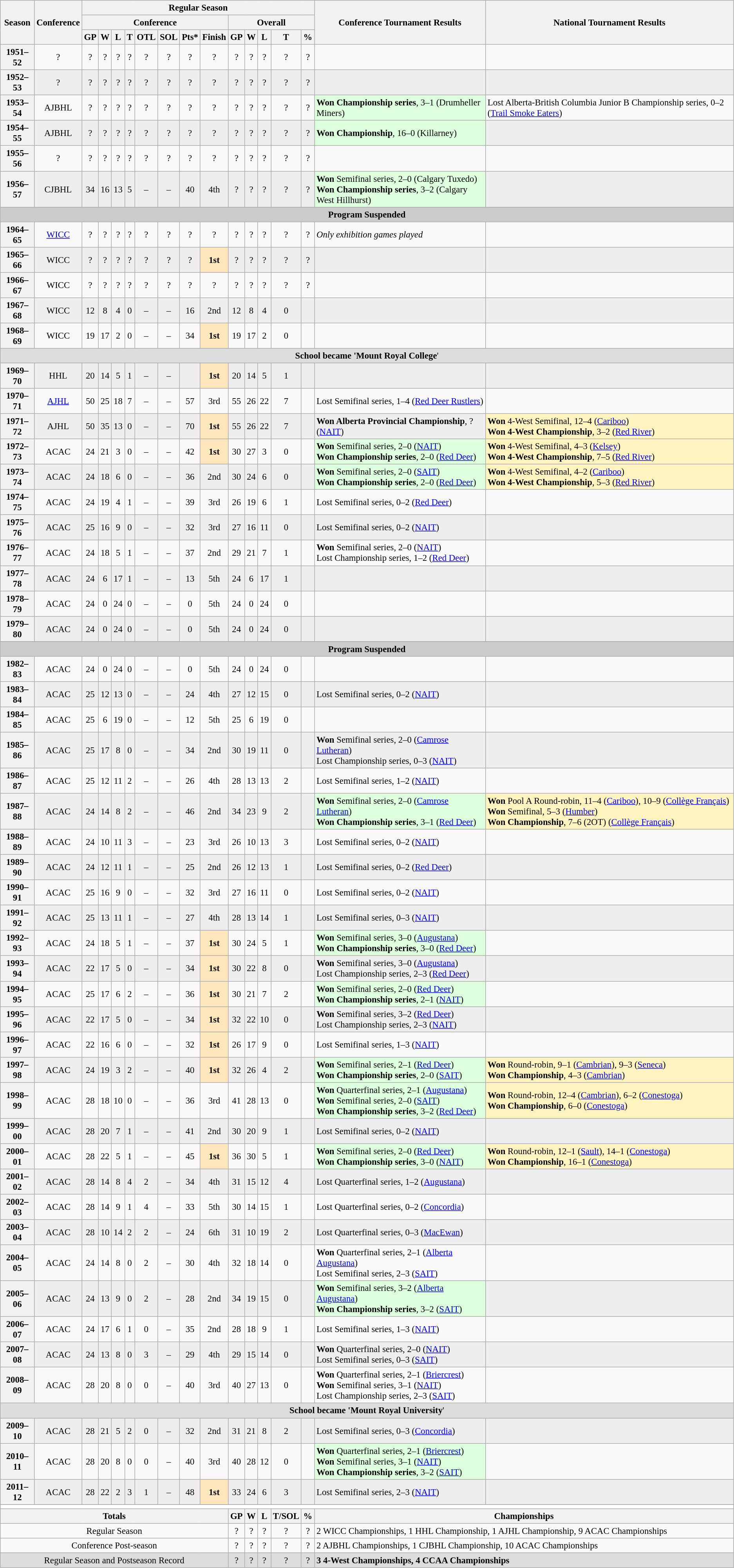<table class="wikitable" style="text-align: center; font-size: 95%">
<tr>
<th rowspan="3">Season</th>
<th rowspan="3">Conference</th>
<th colspan="13">Regular Season</th>
<th rowspan="3">Conference Tournament Results</th>
<th rowspan="3">National Tournament Results</th>
</tr>
<tr>
<th colspan="8">Conference</th>
<th colspan="5">Overall</th>
</tr>
<tr>
<th>GP</th>
<th>W</th>
<th>L</th>
<th>T</th>
<th>OTL</th>
<th>SOL</th>
<th>Pts*</th>
<th>Finish</th>
<th>GP</th>
<th>W</th>
<th>L</th>
<th>T</th>
<th>%</th>
</tr>
<tr>
<th>1951–52</th>
<td>?</td>
<td>?</td>
<td>?</td>
<td>?</td>
<td>?</td>
<td>?</td>
<td>?</td>
<td>?</td>
<td>?</td>
<td>?</td>
<td>?</td>
<td>?</td>
<td>?</td>
<td>?</td>
<td align="left"></td>
<td align="left"></td>
</tr>
<tr bgcolor=eeeeee>
<th>1952–53</th>
<td>?</td>
<td>?</td>
<td>?</td>
<td>?</td>
<td>?</td>
<td>?</td>
<td>?</td>
<td>?</td>
<td>?</td>
<td>?</td>
<td>?</td>
<td>?</td>
<td>?</td>
<td>?</td>
<td align="left"></td>
<td align="left"></td>
</tr>
<tr>
<th>1953–54</th>
<td>AJBHL</td>
<td>?</td>
<td>?</td>
<td>?</td>
<td>?</td>
<td>?</td>
<td>?</td>
<td>?</td>
<td>?</td>
<td>?</td>
<td>?</td>
<td>?</td>
<td>?</td>
<td>?</td>
<td bgcolor="#ddffdd" align="left"><strong>Won Championship series</strong>, 3–1 (Drumheller Miners)</td>
<td align="left">Lost Alberta-British Columbia Junior B Championship series, 0–2 (<a href='#'>Trail Smoke Eaters</a>)</td>
</tr>
<tr bgcolor=eeeeee>
<th>1954–55</th>
<td>AJBHL</td>
<td>?</td>
<td>?</td>
<td>?</td>
<td>?</td>
<td>?</td>
<td>?</td>
<td>?</td>
<td>?</td>
<td>?</td>
<td>?</td>
<td>?</td>
<td>?</td>
<td>?</td>
<td bgcolor="#ddffdd" align="left"><strong>Won Championship</strong>, 16–0 (Killarney)</td>
<td align="left"></td>
</tr>
<tr>
<th>1955–56</th>
<td>?</td>
<td>?</td>
<td>?</td>
<td>?</td>
<td>?</td>
<td>?</td>
<td>?</td>
<td>?</td>
<td>?</td>
<td>?</td>
<td>?</td>
<td>?</td>
<td>?</td>
<td>?</td>
<td align="left"></td>
<td align="left"></td>
</tr>
<tr bgcolor=eeeeee>
<th>1956–57</th>
<td>CJBHL</td>
<td>34</td>
<td>16</td>
<td>13</td>
<td>5</td>
<td>–</td>
<td>–</td>
<td>40</td>
<td>4th</td>
<td>?</td>
<td>?</td>
<td>?</td>
<td>?</td>
<td>?</td>
<td bgcolor="#ddffdd" align="left"><strong>Won</strong> Semifinal series, 2–0 (Calgary Tuxedo)<br><strong>Won Championship series</strong>, 3–2 (Calgary West Hillhurst)</td>
<td align="left"></td>
</tr>
<tr bgcolor=cccccc>
<td colspan=18><strong>Program Suspended</strong></td>
</tr>
<tr>
<th>1964–65</th>
<td><a href='#'>WICC</a></td>
<td>?</td>
<td>?</td>
<td>?</td>
<td>?</td>
<td>?</td>
<td>?</td>
<td>?</td>
<td>?</td>
<td>?</td>
<td>?</td>
<td>?</td>
<td>?</td>
<td>?</td>
<td align="left"><em>Only exhibition games played</em></td>
<td align="left"></td>
</tr>
<tr bgcolor=eeeeee>
<th>1965–66</th>
<td>WICC</td>
<td>?</td>
<td>?</td>
<td>?</td>
<td>?</td>
<td>?</td>
<td>?</td>
<td>?</td>
<td style="background: #FFE6BD;"><strong>1st</strong></td>
<td>?</td>
<td>?</td>
<td>?</td>
<td>?</td>
<td>?</td>
<td align="left"></td>
<td align="left"></td>
</tr>
<tr>
<th>1966–67</th>
<td>WICC</td>
<td>?</td>
<td>?</td>
<td>?</td>
<td>?</td>
<td>?</td>
<td>?</td>
<td>?</td>
<td>?</td>
<td>?</td>
<td>?</td>
<td>?</td>
<td>?</td>
<td>?</td>
<td align="left"></td>
<td align="left"></td>
</tr>
<tr bgcolor=eeeeee>
<th>1967–68</th>
<td>WICC</td>
<td>12</td>
<td>8</td>
<td>4</td>
<td>0</td>
<td>–</td>
<td>–</td>
<td>16</td>
<td>2nd</td>
<td>12</td>
<td>8</td>
<td>4</td>
<td>0</td>
<td></td>
<td align="left"></td>
<td align="left"></td>
</tr>
<tr>
<th>1968–69</th>
<td>WICC</td>
<td>19</td>
<td>17</td>
<td>2</td>
<td>0</td>
<td>–</td>
<td>–</td>
<td>34</td>
<td style="background: #FFE6BD;"><strong>1st</strong></td>
<td>19</td>
<td>17</td>
<td>2</td>
<td>0</td>
<td></td>
<td align="left"></td>
<td align="left"></td>
</tr>
<tr bgcolor=dddddd>
<td colspan=18><strong>School became 'Mount Royal College</strong>'</td>
</tr>
<tr bgcolor=eeeeee>
<th>1969–70</th>
<td>HHL</td>
<td>20</td>
<td>14</td>
<td>5</td>
<td>1</td>
<td>–</td>
<td>–</td>
<td></td>
<td style="background: #FFE6BD;"><strong>1st</strong></td>
<td>20</td>
<td>14</td>
<td>5</td>
<td>1</td>
<td></td>
<td align="left"></td>
<td align="left"></td>
</tr>
<tr>
<th>1970–71</th>
<td><a href='#'>AJHL</a></td>
<td>50</td>
<td>25</td>
<td>18</td>
<td>7</td>
<td>–</td>
<td>–</td>
<td>57</td>
<td>3rd</td>
<td>55</td>
<td>26</td>
<td>22</td>
<td>7</td>
<td></td>
<td align="left">Lost Semifinal series, 1–4 (<a href='#'>Red Deer Rustlers</a>)</td>
<td align="left"></td>
</tr>
<tr bgcolor=eeeeee>
<th>1971–72</th>
<td>AJHL</td>
<td>50</td>
<td>35</td>
<td>13</td>
<td>0</td>
<td>–</td>
<td>–</td>
<td>70</td>
<td style="background: #FFE6BD;"><strong>1st</strong></td>
<td>55</td>
<td>26</td>
<td>22</td>
<td>7</td>
<td></td>
<td align="left"><strong>Won Alberta Provincial Championship</strong>, ? (<a href='#'>NAIT</a>)</td>
<td bgcolor="#FFF3BF" align="left"><strong>Won</strong> 4-West Semifinal, 12–4 (<a href='#'>Cariboo</a>)<br><strong>Won 4-West Championship</strong>, 3–2 (<a href='#'>Red River</a>)</td>
</tr>
<tr>
<th>1972–73</th>
<td>ACAC</td>
<td>24</td>
<td>21</td>
<td>3</td>
<td>0</td>
<td>–</td>
<td>–</td>
<td>42</td>
<td style="background: #FFE6BD;"><strong>1st</strong></td>
<td>30</td>
<td>27</td>
<td>3</td>
<td>0</td>
<td></td>
<td bgcolor="#ddffdd" align="left"><strong>Won</strong> Semifinal series, 2–0 (<a href='#'>NAIT</a>)<br><strong>Won Championship series</strong>, 2–0 (<a href='#'>Red Deer</a>)</td>
<td bgcolor="#FFF3BF" align="left"><strong>Won</strong> 4-West Semifinal, 4–3 (<a href='#'>Kelsey</a>)<br><strong>Won 4-West Championship</strong>, 7–5 (<a href='#'>Red River</a>)</td>
</tr>
<tr bgcolor=eeeeee>
<th>1973–74</th>
<td>ACAC</td>
<td>24</td>
<td>18</td>
<td>6</td>
<td>0</td>
<td>–</td>
<td>–</td>
<td>36</td>
<td>2nd</td>
<td>30</td>
<td>24</td>
<td>6</td>
<td>0</td>
<td></td>
<td bgcolor="#ddffdd" align="left"><strong>Won</strong> Semifinal series, 2–0 (<a href='#'>SAIT</a>)<br><strong>Won Championship series</strong>, 2–0 (<a href='#'>Red Deer</a>)</td>
<td bgcolor="#FFF3BF" align="left"><strong>Won</strong> 4-West Semifinal, 4–2 (<a href='#'>Cariboo</a>)<br><strong>Won 4-West Championship</strong>, 5–3 (<a href='#'>Red River</a>)</td>
</tr>
<tr>
<th>1974–75</th>
<td>ACAC</td>
<td>24</td>
<td>19</td>
<td>4</td>
<td>1</td>
<td>–</td>
<td>–</td>
<td>39</td>
<td>3rd</td>
<td>26</td>
<td>19</td>
<td>6</td>
<td>1</td>
<td></td>
<td align="left">Lost Semifinal series, 0–2 (<a href='#'>Red Deer</a>)</td>
<td align="left"></td>
</tr>
<tr bgcolor=eeeeee>
<th>1975–76</th>
<td>ACAC</td>
<td>25</td>
<td>16</td>
<td>9</td>
<td>0</td>
<td>–</td>
<td>–</td>
<td>32</td>
<td>3rd</td>
<td>27</td>
<td>16</td>
<td>11</td>
<td>0</td>
<td></td>
<td align="left">Lost Semifinal series, 0–2 (<a href='#'>NAIT</a>)</td>
<td align="left"></td>
</tr>
<tr>
<th>1976–77</th>
<td>ACAC</td>
<td>24</td>
<td>18</td>
<td>5</td>
<td>1</td>
<td>–</td>
<td>–</td>
<td>37</td>
<td>2nd</td>
<td>29</td>
<td>21</td>
<td>7</td>
<td>1</td>
<td></td>
<td align="left"><strong>Won</strong> Semifinal series, 2–0 (<a href='#'>NAIT</a>)<br>Lost Championship series, 1–2 (<a href='#'>Red Deer</a>)</td>
<td align="left"></td>
</tr>
<tr bgcolor=eeeeee>
<th>1977–78</th>
<td>ACAC</td>
<td>24</td>
<td>6</td>
<td>17</td>
<td>1</td>
<td>–</td>
<td>–</td>
<td>13</td>
<td>5th</td>
<td>24</td>
<td>6</td>
<td>17</td>
<td>1</td>
<td></td>
<td align="left"></td>
<td align="left"></td>
</tr>
<tr>
<th>1978–79</th>
<td>ACAC</td>
<td>24</td>
<td>0</td>
<td>24</td>
<td>0</td>
<td>–</td>
<td>–</td>
<td>0</td>
<td>5th</td>
<td>24</td>
<td>0</td>
<td>24</td>
<td>0</td>
<td></td>
<td align="left"></td>
<td align="left"></td>
</tr>
<tr bgcolor=eeeeee>
<th>1979–80</th>
<td>ACAC</td>
<td>24</td>
<td>0</td>
<td>24</td>
<td>0</td>
<td>–</td>
<td>–</td>
<td>0</td>
<td>5th</td>
<td>24</td>
<td>0</td>
<td>24</td>
<td>0</td>
<td></td>
<td align="left"></td>
<td align="left"></td>
</tr>
<tr>
</tr>
<tr bgcolor=cccccc>
<td colspan=18><strong>Program Suspended</strong></td>
</tr>
<tr>
<th>1982–83</th>
<td>ACAC</td>
<td>24</td>
<td>0</td>
<td>24</td>
<td>0</td>
<td>–</td>
<td>–</td>
<td>0</td>
<td>5th</td>
<td>24</td>
<td>0</td>
<td>24</td>
<td>0</td>
<td></td>
<td align="left"></td>
<td align="left"></td>
</tr>
<tr bgcolor=eeeeee>
<th>1983–84</th>
<td>ACAC</td>
<td>25</td>
<td>12</td>
<td>13</td>
<td>0</td>
<td>–</td>
<td>–</td>
<td>24</td>
<td>4th</td>
<td>27</td>
<td>12</td>
<td>15</td>
<td>0</td>
<td></td>
<td align="left">Lost Semifinal series, 0–2 (<a href='#'>NAIT</a>)</td>
<td align="left"></td>
</tr>
<tr>
<th>1984–85</th>
<td>ACAC</td>
<td>25</td>
<td>6</td>
<td>19</td>
<td>0</td>
<td>–</td>
<td>–</td>
<td>12</td>
<td>5th</td>
<td>25</td>
<td>6</td>
<td>19</td>
<td>0</td>
<td></td>
<td align="left"></td>
<td align="left"></td>
</tr>
<tr bgcolor=eeeeee>
<th>1985–86</th>
<td>ACAC</td>
<td>25</td>
<td>17</td>
<td>8</td>
<td>0</td>
<td>–</td>
<td>–</td>
<td>34</td>
<td>2nd</td>
<td>30</td>
<td>19</td>
<td>11</td>
<td>0</td>
<td></td>
<td align="left"><strong>Won</strong> Semifinal series, 2–0 (<a href='#'>Camrose Lutheran</a>)<br>Lost Championship series, 0–3 (<a href='#'>NAIT</a>)</td>
<td align="left"></td>
</tr>
<tr>
<th>1986–87</th>
<td>ACAC</td>
<td>25</td>
<td>12</td>
<td>11</td>
<td>2</td>
<td>–</td>
<td>–</td>
<td>26</td>
<td>4th</td>
<td>28</td>
<td>13</td>
<td>13</td>
<td>2</td>
<td></td>
<td align="left">Lost Semifinal series, 1–2 (<a href='#'>NAIT</a>)</td>
<td align="left"></td>
</tr>
<tr bgcolor=eeeeee>
<th>1987–88</th>
<td>ACAC</td>
<td>24</td>
<td>14</td>
<td>8</td>
<td>2</td>
<td>–</td>
<td>–</td>
<td>46</td>
<td>2nd</td>
<td>34</td>
<td>23</td>
<td>9</td>
<td>2</td>
<td></td>
<td bgcolor="#ddffdd" align="left"><strong>Won</strong> Semifinal series, 2–0 (<a href='#'>Camrose Lutheran</a>)<br><strong>Won Championship series</strong>, 3–1 (<a href='#'>Red Deer</a>)</td>
<td bgcolor="#FFF3BF" align="left"><strong>Won</strong> Pool A Round-robin, 11–4 (<a href='#'>Cariboo</a>), 10–9 (<a href='#'>Collège Français</a>)<br><strong>Won</strong> Semifinal, 5–3 (<a href='#'>Humber</a>)<br><strong>Won Championship</strong>, 7–6 (2OT) (<a href='#'>Collège Français</a>)</td>
</tr>
<tr>
<th>1988–89</th>
<td>ACAC</td>
<td>24</td>
<td>10</td>
<td>11</td>
<td>3</td>
<td>–</td>
<td>–</td>
<td>23</td>
<td>3rd</td>
<td>26</td>
<td>10</td>
<td>13</td>
<td>3</td>
<td></td>
<td align="left">Lost Semifinal series, 0–2 (<a href='#'>NAIT</a>)</td>
<td align="left"></td>
</tr>
<tr bgcolor=eeeeee>
<th>1989–90</th>
<td>ACAC</td>
<td>24</td>
<td>12</td>
<td>11</td>
<td>1</td>
<td>–</td>
<td>–</td>
<td>25</td>
<td>2nd</td>
<td>26</td>
<td>12</td>
<td>13</td>
<td>1</td>
<td></td>
<td align="left">Lost Semifinal series, 0–2 (<a href='#'>Red Deer</a>)</td>
<td align="left"></td>
</tr>
<tr>
<th>1990–91</th>
<td>ACAC</td>
<td>25</td>
<td>16</td>
<td>9</td>
<td>0</td>
<td>–</td>
<td>–</td>
<td>32</td>
<td>3rd</td>
<td>27</td>
<td>16</td>
<td>11</td>
<td>0</td>
<td></td>
<td align="left">Lost Semifinal series, 0–2 (<a href='#'>NAIT</a>)</td>
<td align="left"></td>
</tr>
<tr bgcolor=eeeeee>
<th>1991–92</th>
<td>ACAC</td>
<td>25</td>
<td>13</td>
<td>11</td>
<td>1</td>
<td>–</td>
<td>–</td>
<td>27</td>
<td>4th</td>
<td>28</td>
<td>13</td>
<td>14</td>
<td>1</td>
<td></td>
<td align="left">Lost Semifinal series, 0–3 (<a href='#'>NAIT</a>)</td>
<td align="left"></td>
</tr>
<tr>
<th>1992–93</th>
<td>ACAC</td>
<td>24</td>
<td>18</td>
<td>5</td>
<td>1</td>
<td>–</td>
<td>–</td>
<td>37</td>
<td style="background: #FFE6BD;"><strong>1st</strong></td>
<td>30</td>
<td>24</td>
<td>5</td>
<td>1</td>
<td></td>
<td bgcolor="#ddffdd" align="left"><strong>Won</strong> Semifinal series, 3–0 (<a href='#'>Augustana</a>)<br><strong>Won Championship series</strong>, 3–0 (<a href='#'>Red Deer</a>)</td>
<td align="left"></td>
</tr>
<tr bgcolor=eeeeee>
<th>1993–94</th>
<td>ACAC</td>
<td>22</td>
<td>17</td>
<td>5</td>
<td>0</td>
<td>–</td>
<td>–</td>
<td>34</td>
<td style="background: #FFE6BD;"><strong>1st</strong></td>
<td>30</td>
<td>22</td>
<td>8</td>
<td>0</td>
<td></td>
<td align="left"><strong>Won</strong> Semifinal series, 3–0 (<a href='#'>Augustana</a>)<br>Lost Championship series, 2–3 (<a href='#'>Red Deer</a>)</td>
<td align="left"></td>
</tr>
<tr>
<th>1994–95</th>
<td>ACAC</td>
<td>25</td>
<td>17</td>
<td>6</td>
<td>2</td>
<td>–</td>
<td>–</td>
<td>36</td>
<td style="background: #FFE6BD;"><strong>1st</strong></td>
<td>30</td>
<td>21</td>
<td>7</td>
<td>2</td>
<td></td>
<td bgcolor="#ddffdd" align="left"><strong>Won</strong> Semifinal series, 2–0 (<a href='#'>Red Deer</a>)<br><strong>Won Championship series</strong>, 2–1 (<a href='#'>NAIT</a>)</td>
<td align="left"></td>
</tr>
<tr bgcolor=eeeeee>
<th>1995–96</th>
<td>ACAC</td>
<td>22</td>
<td>17</td>
<td>5</td>
<td>0</td>
<td>–</td>
<td>–</td>
<td>34</td>
<td style="background: #FFE6BD;"><strong>1st</strong></td>
<td>32</td>
<td>22</td>
<td>10</td>
<td>0</td>
<td></td>
<td align="left"><strong>Won</strong> Semifinal series, 3–2 (<a href='#'>Red Deer</a>)<br>Lost Championship series, 2–3 (<a href='#'>NAIT</a>)</td>
<td align="left"></td>
</tr>
<tr>
<th>1996–97</th>
<td>ACAC</td>
<td>22</td>
<td>16</td>
<td>6</td>
<td>0</td>
<td>–</td>
<td>–</td>
<td>32</td>
<td style="background: #FFE6BD;"><strong>1st</strong></td>
<td>26</td>
<td>17</td>
<td>9</td>
<td>0</td>
<td></td>
<td align="left">Lost Semifinal series, 1–3 (<a href='#'>NAIT</a>)</td>
<td align="left"></td>
</tr>
<tr bgcolor=eeeeee>
<th>1997–98</th>
<td>ACAC</td>
<td>24</td>
<td>19</td>
<td>3</td>
<td>2</td>
<td>–</td>
<td>–</td>
<td>40</td>
<td style="background: #FFE6BD;"><strong>1st</strong></td>
<td>32</td>
<td>26</td>
<td>4</td>
<td>2</td>
<td></td>
<td bgcolor="#ddffdd" align="left"><strong>Won</strong> Semifinal series, 2–1 (<a href='#'>Red Deer</a>)<br><strong>Won Championship series</strong>, 2–0 (<a href='#'>SAIT</a>)</td>
<td bgcolor="#FFF3BF" align="left"><strong>Won</strong> Round-robin, 9–1 (<a href='#'>Cambrian</a>), 9–3 (<a href='#'>Seneca</a>)<br><strong>Won Championship</strong>, 4–3 (<a href='#'>Cambrian</a>)</td>
</tr>
<tr>
<th>1998–99</th>
<td>ACAC</td>
<td>28</td>
<td>18</td>
<td>10</td>
<td>0</td>
<td>–</td>
<td>–</td>
<td>36</td>
<td>3rd</td>
<td>41</td>
<td>28</td>
<td>13</td>
<td>0</td>
<td></td>
<td bgcolor="#ddffdd" align="left"><strong>Won</strong> Quarterfinal series, 2–1 (<a href='#'>Augustana</a>)<br><strong>Won</strong> Semifinal series, 2–0 (<a href='#'>SAIT</a>)<br><strong>Won Championship series</strong>, 3–2 (<a href='#'>Red Deer</a>)</td>
<td bgcolor="#FFF3BF" align="left"><strong>Won</strong> Round-robin, 12–4 (<a href='#'>Cambrian</a>), 6–2 (<a href='#'>Conestoga</a>)<br><strong>Won Championship</strong>, 6–0 (<a href='#'>Conestoga</a>)</td>
</tr>
<tr bgcolor=eeeeee>
<th>1999–00</th>
<td>ACAC</td>
<td>28</td>
<td>20</td>
<td>7</td>
<td>1</td>
<td>–</td>
<td>–</td>
<td>41</td>
<td>2nd</td>
<td>30</td>
<td>20</td>
<td>9</td>
<td>1</td>
<td></td>
<td align="left">Lost Semifinal series, 0–2 (<a href='#'>NAIT</a>)</td>
<td align="left"></td>
</tr>
<tr>
<th>2000–01</th>
<td>ACAC</td>
<td>28</td>
<td>22</td>
<td>5</td>
<td>1</td>
<td>–</td>
<td>–</td>
<td>45</td>
<td style="background: #FFE6BD;"><strong>1st</strong></td>
<td>36</td>
<td>30</td>
<td>5</td>
<td>1</td>
<td></td>
<td bgcolor="#ddffdd" align="left"><strong>Won</strong> Semifinal series, 2–0 (<a href='#'>Red Deer</a>)<br><strong>Won Championship series</strong>, 3–0 (<a href='#'>NAIT</a>)</td>
<td bgcolor="#FFF3BF" align="left"><strong>Won</strong> Round-robin, 12–1 (<a href='#'>Sault</a>), 14–1 (<a href='#'>Conestoga</a>)<br><strong>Won Championship</strong>, 16–1 (<a href='#'>Conestoga</a>)</td>
</tr>
<tr bgcolor=eeeeee>
<th>2001–02</th>
<td>ACAC</td>
<td>28</td>
<td>14</td>
<td>8</td>
<td>4</td>
<td>2</td>
<td>–</td>
<td>34</td>
<td>4th</td>
<td>31</td>
<td>15</td>
<td>12</td>
<td>4</td>
<td></td>
<td align="left">Lost Quarterfinal series, 1–2 (<a href='#'>Augustana</a>)</td>
<td align="left"></td>
</tr>
<tr>
<th>2002–03</th>
<td>ACAC</td>
<td>28</td>
<td>14</td>
<td>9</td>
<td>1</td>
<td>4</td>
<td>–</td>
<td>33</td>
<td>5th</td>
<td>30</td>
<td>14</td>
<td>15</td>
<td>1</td>
<td></td>
<td align="left">Lost Quarterfinal series, 0–2 (<a href='#'>Concordia</a>)</td>
<td align="left"></td>
</tr>
<tr bgcolor=eeeeee>
<th>2003–04</th>
<td>ACAC</td>
<td>28</td>
<td>10</td>
<td>14</td>
<td>2</td>
<td>2</td>
<td>–</td>
<td>24</td>
<td>6th</td>
<td>31</td>
<td>10</td>
<td>19</td>
<td>2</td>
<td></td>
<td align="left">Lost Quarterfinal series, 0–3 (<a href='#'>MacEwan</a>)</td>
<td align="left"></td>
</tr>
<tr>
<th>2004–05</th>
<td>ACAC</td>
<td>24</td>
<td>14</td>
<td>8</td>
<td>0</td>
<td>2</td>
<td>–</td>
<td>30</td>
<td>4th</td>
<td>32</td>
<td>18</td>
<td>14</td>
<td>0</td>
<td></td>
<td align="left"><strong>Won</strong> Quarterfinal series, 2–1 (<a href='#'>Alberta Augustana</a>)<br>Lost Semifinal series, 2–3 (<a href='#'>SAIT</a>)</td>
<td align="left"></td>
</tr>
<tr bgcolor=eeeeee>
<th>2005–06</th>
<td>ACAC</td>
<td>24</td>
<td>13</td>
<td>9</td>
<td>0</td>
<td>2</td>
<td>–</td>
<td>28</td>
<td>2nd</td>
<td>34</td>
<td>19</td>
<td>15</td>
<td>0</td>
<td></td>
<td bgcolor="#ddffdd" align="left"><strong>Won</strong> Semifinal series, 3–2 (<a href='#'>Alberta Augustana</a>)<br><strong>Won Championship series</strong>, 3–2 (<a href='#'>SAIT</a>)</td>
<td align="left"></td>
</tr>
<tr>
<th>2006–07</th>
<td>ACAC</td>
<td>24</td>
<td>17</td>
<td>6</td>
<td>1</td>
<td>0</td>
<td>–</td>
<td>35</td>
<td>2nd</td>
<td>28</td>
<td>18</td>
<td>9</td>
<td>1</td>
<td></td>
<td align="left">Lost Semifinal series, 1–3 (<a href='#'>NAIT</a>)</td>
<td align="left"></td>
</tr>
<tr bgcolor=eeeeee>
<th>2007–08</th>
<td>ACAC</td>
<td>24</td>
<td>13</td>
<td>8</td>
<td>0</td>
<td>3</td>
<td>–</td>
<td>29</td>
<td>4th</td>
<td>29</td>
<td>15</td>
<td>14</td>
<td>0</td>
<td></td>
<td align="left"><strong>Won</strong> Quarterfinal series, 2–0 (<a href='#'>NAIT</a>)<br>Lost Semifinal series, 0–3 (<a href='#'>SAIT</a>)</td>
<td align="left"></td>
</tr>
<tr>
<th>2008–09</th>
<td>ACAC</td>
<td>28</td>
<td>20</td>
<td>8</td>
<td>0</td>
<td>0</td>
<td>–</td>
<td>40</td>
<td>3rd</td>
<td>40</td>
<td>27</td>
<td>13</td>
<td>0</td>
<td></td>
<td align="left"><strong>Won</strong> Quarterfinal series, 2–1 (<a href='#'>Briercrest</a>)<br><strong>Won</strong> Semifinal series, 3–1 (<a href='#'>NAIT</a>)<br>Lost Championship series, 2–3 (<a href='#'>SAIT</a>)</td>
<td align="left"></td>
</tr>
<tr bgcolor=dddddd>
<td colspan=18><strong>School became 'Mount Royal University</strong>'</td>
</tr>
<tr bgcolor=eeeeee>
<th>2009–10</th>
<td>ACAC</td>
<td>28</td>
<td>21</td>
<td>5</td>
<td>2</td>
<td>0</td>
<td>–</td>
<td>32</td>
<td>2nd</td>
<td>31</td>
<td>21</td>
<td>8</td>
<td>2</td>
<td></td>
<td align="left">Lost Semifinal series, 0–3 (<a href='#'>Concordia</a>)</td>
<td align="left"></td>
</tr>
<tr>
<th>2010–11</th>
<td>ACAC</td>
<td>28</td>
<td>20</td>
<td>8</td>
<td>0</td>
<td>0</td>
<td>–</td>
<td>40</td>
<td>3rd</td>
<td>40</td>
<td>28</td>
<td>12</td>
<td>0</td>
<td></td>
<td bgcolor="#ddffdd" align="left"><strong>Won</strong> Quarterfinal series, 2–1 (<a href='#'>Briercrest</a>)<br><strong>Won</strong> Semifinal series, 3–1 (<a href='#'>NAIT</a>)<br><strong>Won Championship series</strong>, 3–2 (<a href='#'>SAIT</a>)</td>
<td align="left"></td>
</tr>
<tr bgcolor=eeeeee>
<th>2011–12</th>
<td>ACAC</td>
<td>28</td>
<td>22</td>
<td>2</td>
<td>3</td>
<td>1</td>
<td>–</td>
<td>48</td>
<td style="background: #FFE6BD;"><strong>1st</strong></td>
<td>33</td>
<td>24</td>
<td>6</td>
<td>3</td>
<td></td>
<td align="left">Lost Semifinal series, 2–3 (<a href='#'>NAIT</a>)</td>
<td align="left"></td>
</tr>
<tr>
</tr>
<tr ->
</tr>
<tr>
<td colspan="17" style="background:#fff;"></td>
</tr>
<tr>
<th colspan="10">Totals</th>
<th>GP</th>
<th>W</th>
<th>L</th>
<th>T/SOL</th>
<th>%</th>
<th colspan="2">Championships</th>
</tr>
<tr>
<td colspan="10">Regular Season</td>
<td>?</td>
<td>?</td>
<td>?</td>
<td>?</td>
<td>?</td>
<td colspan="2" align="left">2 WICC Championships, 1 HHL Championship, 1 AJHL Championship, 9 ACAC Championships</td>
</tr>
<tr>
<td colspan="10">Conference Post-season</td>
<td>?</td>
<td>?</td>
<td>?</td>
<td>?</td>
<td>?</td>
<td colspan="2" align="left">2 AJBHL Championships, 1 CJBHL Championship, 10 ACAC Championships</td>
</tr>
<tr bgcolor=dddddd>
<td colspan="10">Regular Season and Postseason Record</td>
<td>?</td>
<td>?</td>
<td>?</td>
<td>?</td>
<td>?</td>
<td colspan="2" align="left"><strong>3 4-West Championships, 4 CCAA Championships</strong></td>
</tr>
</table>
